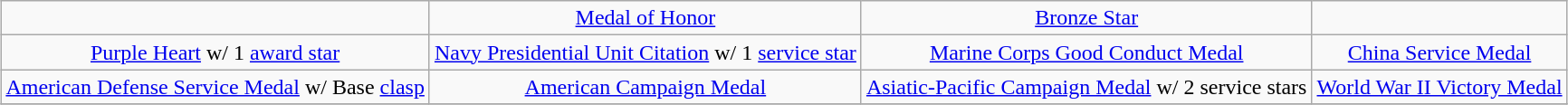<table class="wikitable" style="margin:1em auto; text-align:center;">
<tr>
<td></td>
<td><a href='#'>Medal of Honor</a></td>
<td><a href='#'>Bronze Star</a></td>
<td></td>
</tr>
<tr>
<td><a href='#'>Purple Heart</a> w/ 1 <a href='#'>award star</a></td>
<td><a href='#'>Navy Presidential Unit Citation</a> w/ 1 <a href='#'>service star</a></td>
<td><a href='#'>Marine Corps Good Conduct Medal</a></td>
<td><a href='#'>China Service Medal</a></td>
</tr>
<tr>
<td><a href='#'>American Defense Service Medal</a> w/ Base <a href='#'>clasp</a></td>
<td><a href='#'>American Campaign Medal</a></td>
<td><a href='#'>Asiatic-Pacific Campaign Medal</a> w/ 2 service stars</td>
<td><a href='#'>World War II Victory Medal</a></td>
</tr>
<tr>
</tr>
</table>
